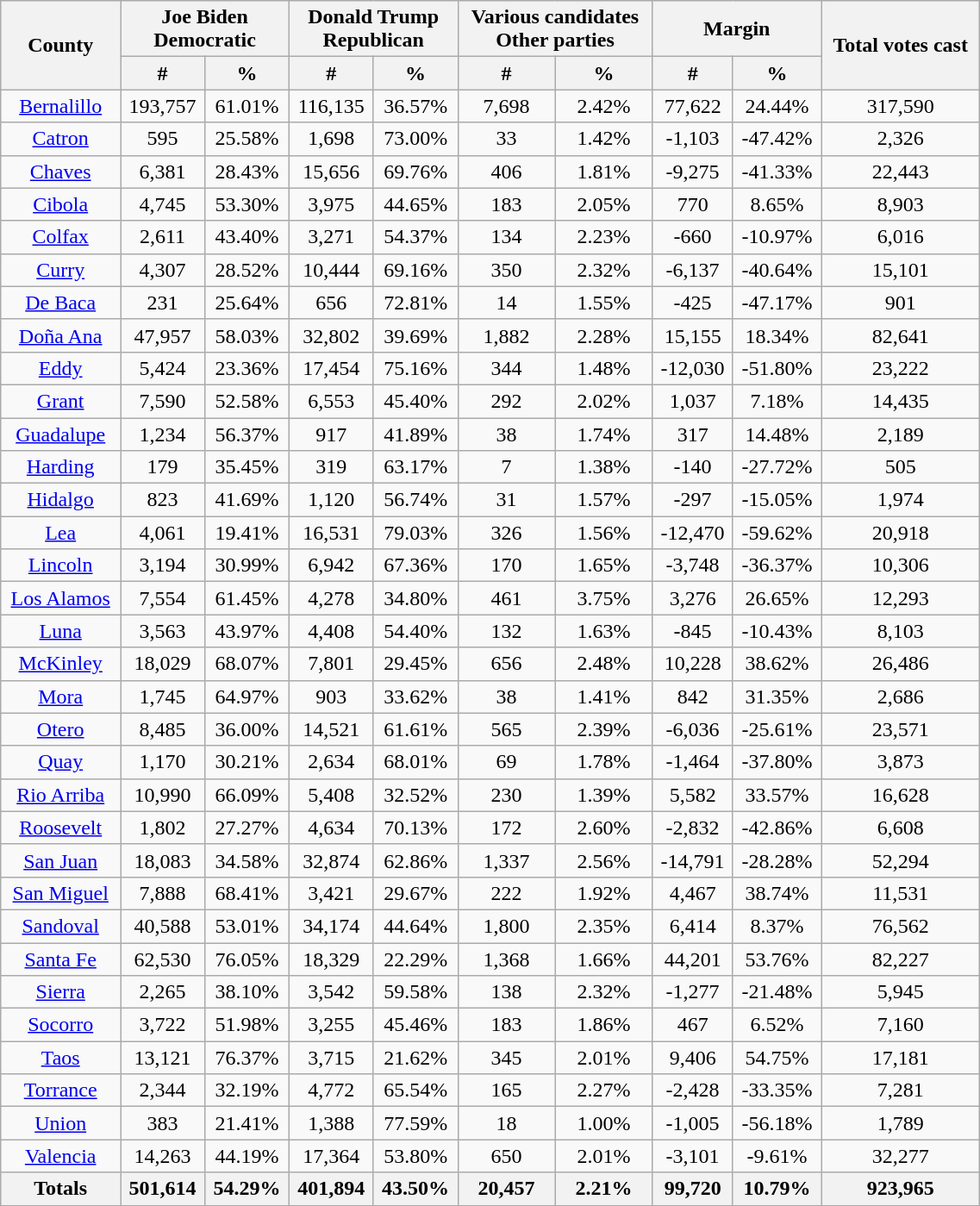<table width="60%"  class="wikitable sortable" style="text-align:center">
<tr>
<th style="text-align:center;" rowspan="2">County</th>
<th style="text-align:center;" colspan="2">Joe Biden<br>Democratic</th>
<th style="text-align:center;" colspan="2">Donald Trump<br>Republican</th>
<th style="text-align:center;" colspan="2">Various candidates<br>Other parties</th>
<th style="text-align:center;" colspan="2">Margin</th>
<th style="text-align:center;" rowspan="2">Total votes cast</th>
</tr>
<tr>
<th style="text-align:center;" data-sort-type="number">#</th>
<th style="text-align:center;" data-sort-type="number">%</th>
<th style="text-align:center;" data-sort-type="number">#</th>
<th style="text-align:center;" data-sort-type="number">%</th>
<th style="text-align:center;" data-sort-type="number">#</th>
<th style="text-align:center;" data-sort-type="number">%</th>
<th style="text-align:center;" data-sort-type="number">#</th>
<th style="text-align:center;" data-sort-type="number">%</th>
</tr>
<tr style="text-align:center;">
<td><a href='#'>Bernalillo</a></td>
<td>193,757</td>
<td>61.01%</td>
<td>116,135</td>
<td>36.57%</td>
<td>7,698</td>
<td>2.42%</td>
<td>77,622</td>
<td>24.44%</td>
<td>317,590</td>
</tr>
<tr style="text-align:center;">
<td><a href='#'>Catron</a></td>
<td>595</td>
<td>25.58%</td>
<td>1,698</td>
<td>73.00%</td>
<td>33</td>
<td>1.42%</td>
<td>-1,103</td>
<td>-47.42%</td>
<td>2,326</td>
</tr>
<tr style="text-align:center;">
<td><a href='#'>Chaves</a></td>
<td>6,381</td>
<td>28.43%</td>
<td>15,656</td>
<td>69.76%</td>
<td>406</td>
<td>1.81%</td>
<td>-9,275</td>
<td>-41.33%</td>
<td>22,443</td>
</tr>
<tr style="text-align:center;">
<td><a href='#'>Cibola</a></td>
<td>4,745</td>
<td>53.30%</td>
<td>3,975</td>
<td>44.65%</td>
<td>183</td>
<td>2.05%</td>
<td>770</td>
<td>8.65%</td>
<td>8,903</td>
</tr>
<tr style="text-align:center;">
<td><a href='#'>Colfax</a></td>
<td>2,611</td>
<td>43.40%</td>
<td>3,271</td>
<td>54.37%</td>
<td>134</td>
<td>2.23%</td>
<td>-660</td>
<td>-10.97%</td>
<td>6,016</td>
</tr>
<tr style="text-align:center;">
<td><a href='#'>Curry</a></td>
<td>4,307</td>
<td>28.52%</td>
<td>10,444</td>
<td>69.16%</td>
<td>350</td>
<td>2.32%</td>
<td>-6,137</td>
<td>-40.64%</td>
<td>15,101</td>
</tr>
<tr style="text-align:center;">
<td><a href='#'>De Baca</a></td>
<td>231</td>
<td>25.64%</td>
<td>656</td>
<td>72.81%</td>
<td>14</td>
<td>1.55%</td>
<td>-425</td>
<td>-47.17%</td>
<td>901</td>
</tr>
<tr style="text-align:center;">
<td><a href='#'>Doña Ana</a></td>
<td>47,957</td>
<td>58.03%</td>
<td>32,802</td>
<td>39.69%</td>
<td>1,882</td>
<td>2.28%</td>
<td>15,155</td>
<td>18.34%</td>
<td>82,641</td>
</tr>
<tr style="text-align:center;">
<td><a href='#'>Eddy</a></td>
<td>5,424</td>
<td>23.36%</td>
<td>17,454</td>
<td>75.16%</td>
<td>344</td>
<td>1.48%</td>
<td>-12,030</td>
<td>-51.80%</td>
<td>23,222</td>
</tr>
<tr style="text-align:center;">
<td><a href='#'>Grant</a></td>
<td>7,590</td>
<td>52.58%</td>
<td>6,553</td>
<td>45.40%</td>
<td>292</td>
<td>2.02%</td>
<td>1,037</td>
<td>7.18%</td>
<td>14,435</td>
</tr>
<tr style="text-align:center;">
<td><a href='#'>Guadalupe</a></td>
<td>1,234</td>
<td>56.37%</td>
<td>917</td>
<td>41.89%</td>
<td>38</td>
<td>1.74%</td>
<td>317</td>
<td>14.48%</td>
<td>2,189</td>
</tr>
<tr style="text-align:center;">
<td><a href='#'>Harding</a></td>
<td>179</td>
<td>35.45%</td>
<td>319</td>
<td>63.17%</td>
<td>7</td>
<td>1.38%</td>
<td>-140</td>
<td>-27.72%</td>
<td>505</td>
</tr>
<tr style="text-align:center;">
<td><a href='#'>Hidalgo</a></td>
<td>823</td>
<td>41.69%</td>
<td>1,120</td>
<td>56.74%</td>
<td>31</td>
<td>1.57%</td>
<td>-297</td>
<td>-15.05%</td>
<td>1,974</td>
</tr>
<tr style="text-align:center;">
<td><a href='#'>Lea</a></td>
<td>4,061</td>
<td>19.41%</td>
<td>16,531</td>
<td>79.03%</td>
<td>326</td>
<td>1.56%</td>
<td>-12,470</td>
<td>-59.62%</td>
<td>20,918</td>
</tr>
<tr style="text-align:center;">
<td><a href='#'>Lincoln</a></td>
<td>3,194</td>
<td>30.99%</td>
<td>6,942</td>
<td>67.36%</td>
<td>170</td>
<td>1.65%</td>
<td>-3,748</td>
<td>-36.37%</td>
<td>10,306</td>
</tr>
<tr style="text-align:center;">
<td><a href='#'>Los Alamos</a></td>
<td>7,554</td>
<td>61.45%</td>
<td>4,278</td>
<td>34.80%</td>
<td>461</td>
<td>3.75%</td>
<td>3,276</td>
<td>26.65%</td>
<td>12,293</td>
</tr>
<tr style="text-align:center;">
<td><a href='#'>Luna</a></td>
<td>3,563</td>
<td>43.97%</td>
<td>4,408</td>
<td>54.40%</td>
<td>132</td>
<td>1.63%</td>
<td>-845</td>
<td>-10.43%</td>
<td>8,103</td>
</tr>
<tr style="text-align:center;">
<td><a href='#'>McKinley</a></td>
<td>18,029</td>
<td>68.07%</td>
<td>7,801</td>
<td>29.45%</td>
<td>656</td>
<td>2.48%</td>
<td>10,228</td>
<td>38.62%</td>
<td>26,486</td>
</tr>
<tr style="text-align:center;">
<td><a href='#'>Mora</a></td>
<td>1,745</td>
<td>64.97%</td>
<td>903</td>
<td>33.62%</td>
<td>38</td>
<td>1.41%</td>
<td>842</td>
<td>31.35%</td>
<td>2,686</td>
</tr>
<tr style="text-align:center;">
<td><a href='#'>Otero</a></td>
<td>8,485</td>
<td>36.00%</td>
<td>14,521</td>
<td>61.61%</td>
<td>565</td>
<td>2.39%</td>
<td>-6,036</td>
<td>-25.61%</td>
<td>23,571</td>
</tr>
<tr style="text-align:center;">
<td><a href='#'>Quay</a></td>
<td>1,170</td>
<td>30.21%</td>
<td>2,634</td>
<td>68.01%</td>
<td>69</td>
<td>1.78%</td>
<td>-1,464</td>
<td>-37.80%</td>
<td>3,873</td>
</tr>
<tr style="text-align:center;">
<td><a href='#'>Rio Arriba</a></td>
<td>10,990</td>
<td>66.09%</td>
<td>5,408</td>
<td>32.52%</td>
<td>230</td>
<td>1.39%</td>
<td>5,582</td>
<td>33.57%</td>
<td>16,628</td>
</tr>
<tr style="text-align:center;">
<td><a href='#'>Roosevelt</a></td>
<td>1,802</td>
<td>27.27%</td>
<td>4,634</td>
<td>70.13%</td>
<td>172</td>
<td>2.60%</td>
<td>-2,832</td>
<td>-42.86%</td>
<td>6,608</td>
</tr>
<tr style="text-align:center;">
<td><a href='#'>San Juan</a></td>
<td>18,083</td>
<td>34.58%</td>
<td>32,874</td>
<td>62.86%</td>
<td>1,337</td>
<td>2.56%</td>
<td>-14,791</td>
<td>-28.28%</td>
<td>52,294</td>
</tr>
<tr style="text-align:center;">
<td><a href='#'>San Miguel</a></td>
<td>7,888</td>
<td>68.41%</td>
<td>3,421</td>
<td>29.67%</td>
<td>222</td>
<td>1.92%</td>
<td>4,467</td>
<td>38.74%</td>
<td>11,531</td>
</tr>
<tr style="text-align:center;">
<td><a href='#'>Sandoval</a></td>
<td>40,588</td>
<td>53.01%</td>
<td>34,174</td>
<td>44.64%</td>
<td>1,800</td>
<td>2.35%</td>
<td>6,414</td>
<td>8.37%</td>
<td>76,562</td>
</tr>
<tr style="text-align:center;">
<td><a href='#'>Santa Fe</a></td>
<td>62,530</td>
<td>76.05%</td>
<td>18,329</td>
<td>22.29%</td>
<td>1,368</td>
<td>1.66%</td>
<td>44,201</td>
<td>53.76%</td>
<td>82,227</td>
</tr>
<tr style="text-align:center;">
<td><a href='#'>Sierra</a></td>
<td>2,265</td>
<td>38.10%</td>
<td>3,542</td>
<td>59.58%</td>
<td>138</td>
<td>2.32%</td>
<td>-1,277</td>
<td>-21.48%</td>
<td>5,945</td>
</tr>
<tr style="text-align:center;">
<td><a href='#'>Socorro</a></td>
<td>3,722</td>
<td>51.98%</td>
<td>3,255</td>
<td>45.46%</td>
<td>183</td>
<td>1.86%</td>
<td>467</td>
<td>6.52%</td>
<td>7,160</td>
</tr>
<tr style="text-align:center;">
<td><a href='#'>Taos</a></td>
<td>13,121</td>
<td>76.37%</td>
<td>3,715</td>
<td>21.62%</td>
<td>345</td>
<td>2.01%</td>
<td>9,406</td>
<td>54.75%</td>
<td>17,181</td>
</tr>
<tr style="text-align:center;">
<td><a href='#'>Torrance</a></td>
<td>2,344</td>
<td>32.19%</td>
<td>4,772</td>
<td>65.54%</td>
<td>165</td>
<td>2.27%</td>
<td>-2,428</td>
<td>-33.35%</td>
<td>7,281</td>
</tr>
<tr style="text-align:center;">
<td><a href='#'>Union</a></td>
<td>383</td>
<td>21.41%</td>
<td>1,388</td>
<td>77.59%</td>
<td>18</td>
<td>1.00%</td>
<td>-1,005</td>
<td>-56.18%</td>
<td>1,789</td>
</tr>
<tr style="text-align:center;">
<td><a href='#'>Valencia</a></td>
<td>14,263</td>
<td>44.19%</td>
<td>17,364</td>
<td>53.80%</td>
<td>650</td>
<td>2.01%</td>
<td>-3,101</td>
<td>-9.61%</td>
<td>32,277</td>
</tr>
<tr>
<th>Totals</th>
<th>501,614</th>
<th>54.29%</th>
<th>401,894</th>
<th>43.50%</th>
<th>20,457</th>
<th>2.21%</th>
<th>99,720</th>
<th>10.79%</th>
<th>923,965</th>
</tr>
</table>
